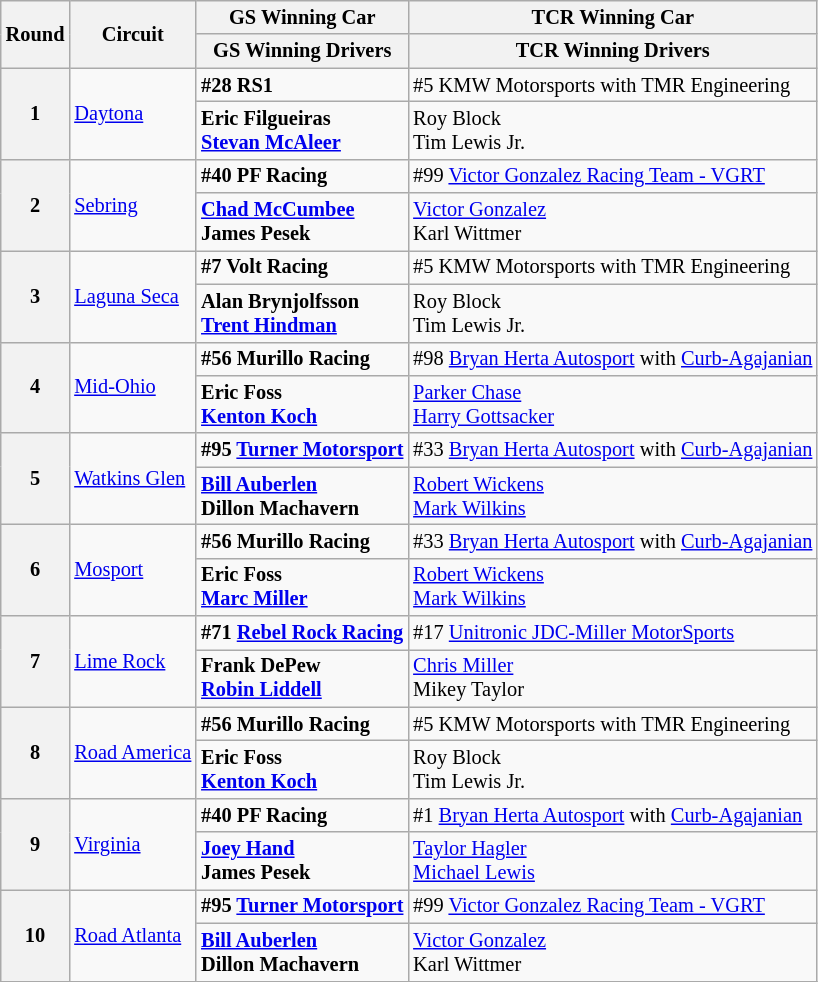<table class="wikitable" style="font-size:85%;">
<tr>
<th rowspan=2>Round</th>
<th rowspan=2>Circuit</th>
<th>GS Winning Car</th>
<th>TCR Winning Car</th>
</tr>
<tr>
<th>GS Winning Drivers</th>
<th>TCR Winning Drivers</th>
</tr>
<tr>
<th rowspan=2>1</th>
<td rowspan=2> <a href='#'>Daytona</a></td>
<td><strong> #28 RS1</strong></td>
<td> #5 KMW Motorsports with TMR Engineering</td>
</tr>
<tr>
<td><strong> Eric Filgueiras<br> <a href='#'>Stevan McAleer</a></strong></td>
<td> Roy Block<br> Tim Lewis Jr.</td>
</tr>
<tr>
<th rowspan=2>2</th>
<td rowspan=2> <a href='#'>Sebring</a></td>
<td><strong> #40 PF Racing</strong></td>
<td> #99 <a href='#'>Victor Gonzalez Racing Team - VGRT</a></td>
</tr>
<tr>
<td><strong> <a href='#'>Chad McCumbee</a><br> James Pesek</strong></td>
<td> <a href='#'>Victor Gonzalez</a><br> Karl Wittmer</td>
</tr>
<tr>
<th rowspan=2>3</th>
<td rowspan=2> <a href='#'>Laguna Seca</a></td>
<td><strong> #7 Volt Racing</strong></td>
<td> #5 KMW Motorsports with TMR Engineering</td>
</tr>
<tr>
<td><strong> Alan Brynjolfsson<br> <a href='#'>Trent Hindman</a></strong></td>
<td> Roy Block<br> Tim Lewis Jr.</td>
</tr>
<tr>
<th rowspan=2>4</th>
<td rowspan=2> <a href='#'>Mid-Ohio</a></td>
<td><strong> #56 Murillo Racing</strong></td>
<td> #98 <a href='#'>Bryan Herta Autosport</a> with <a href='#'>Curb-Agajanian</a></td>
</tr>
<tr>
<td><strong> Eric Foss<br> <a href='#'>Kenton Koch</a></strong></td>
<td> <a href='#'>Parker Chase</a><br> <a href='#'>Harry Gottsacker</a></td>
</tr>
<tr>
<th rowspan=2>5</th>
<td rowspan=2> <a href='#'>Watkins Glen</a></td>
<td><strong> #95 <a href='#'>Turner Motorsport</a></strong></td>
<td> #33 <a href='#'>Bryan Herta Autosport</a> with <a href='#'>Curb-Agajanian</a></td>
</tr>
<tr>
<td><strong> <a href='#'>Bill Auberlen</a><br> Dillon Machavern</strong></td>
<td> <a href='#'>Robert Wickens</a><br> <a href='#'>Mark Wilkins</a></td>
</tr>
<tr>
<th rowspan=2>6</th>
<td rowspan=2> <a href='#'>Mosport</a></td>
<td><strong> #56 Murillo Racing</strong></td>
<td> #33 <a href='#'>Bryan Herta Autosport</a> with <a href='#'>Curb-Agajanian</a></td>
</tr>
<tr>
<td><strong> Eric Foss<br> <a href='#'>Marc Miller</a></strong></td>
<td> <a href='#'>Robert Wickens</a><br> <a href='#'>Mark Wilkins</a></td>
</tr>
<tr>
<th rowspan=2>7</th>
<td rowspan=2> <a href='#'>Lime Rock</a></td>
<td><strong> #71 <a href='#'>Rebel Rock Racing</a></strong></td>
<td> #17 <a href='#'>Unitronic JDC-Miller MotorSports</a></td>
</tr>
<tr>
<td><strong> Frank DePew<br> <a href='#'>Robin Liddell</a></strong></td>
<td> <a href='#'>Chris Miller</a><br> Mikey Taylor</td>
</tr>
<tr>
<th rowspan=2>8</th>
<td rowspan=2> <a href='#'>Road America</a></td>
<td><strong> #56 Murillo Racing</strong></td>
<td> #5 KMW Motorsports with TMR Engineering</td>
</tr>
<tr>
<td><strong> Eric Foss<br> <a href='#'>Kenton Koch</a></strong></td>
<td> Roy Block<br> Tim Lewis Jr.</td>
</tr>
<tr>
<th rowspan=2>9</th>
<td rowspan=2> <a href='#'>Virginia</a></td>
<td><strong> #40 PF Racing</strong></td>
<td> #1 <a href='#'>Bryan Herta Autosport</a> with <a href='#'>Curb-Agajanian</a></td>
</tr>
<tr>
<td><strong> <a href='#'>Joey Hand</a><br> James Pesek</strong></td>
<td> <a href='#'>Taylor Hagler</a><br> <a href='#'>Michael Lewis</a></td>
</tr>
<tr>
<th rowspan=2>10</th>
<td rowspan=2> <a href='#'>Road Atlanta</a></td>
<td><strong> #95 <a href='#'>Turner Motorsport</a></strong></td>
<td> #99 <a href='#'>Victor Gonzalez Racing Team - VGRT</a></td>
</tr>
<tr>
<td><strong> <a href='#'>Bill Auberlen</a><br> Dillon Machavern</strong></td>
<td> <a href='#'>Victor Gonzalez</a><br> Karl Wittmer</td>
</tr>
<tr>
</tr>
</table>
